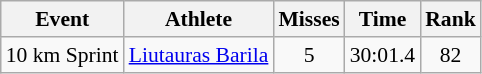<table class="wikitable" style="font-size:90%">
<tr>
<th>Event</th>
<th>Athlete</th>
<th>Misses</th>
<th>Time</th>
<th>Rank</th>
</tr>
<tr>
<td>10 km Sprint</td>
<td><a href='#'>Liutauras Barila</a></td>
<td align="center">5</td>
<td align="center">30:01.4</td>
<td align="center">82</td>
</tr>
</table>
